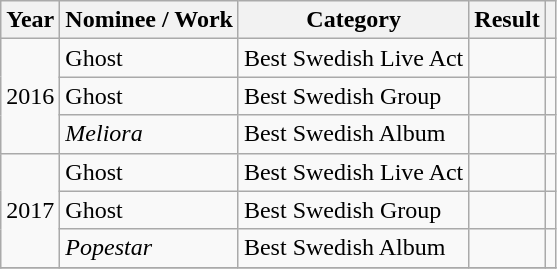<table class="wikitable sortable plainrowheaders">
<tr>
<th scope="col">Year</th>
<th scope="col">Nominee / Work</th>
<th scope="col">Category</th>
<th scope="col">Result</th>
<th scope="col" class="unsortable"></th>
</tr>
<tr>
<td rowspan="3">2016</td>
<td>Ghost</td>
<td>Best Swedish Live Act</td>
<td></td>
<td style="text-align:center;"></td>
</tr>
<tr>
<td>Ghost</td>
<td>Best Swedish Group</td>
<td></td>
<td style="text-align:center;"></td>
</tr>
<tr>
<td><em>Meliora</em></td>
<td>Best Swedish Album</td>
<td></td>
<td style="text-align:center;"></td>
</tr>
<tr>
<td rowspan="3">2017</td>
<td>Ghost</td>
<td>Best Swedish Live Act</td>
<td></td>
<td style="text-align:center;"></td>
</tr>
<tr>
<td>Ghost</td>
<td>Best Swedish Group</td>
<td></td>
<td style="text-align:center;"></td>
</tr>
<tr>
<td><em>Popestar</em></td>
<td>Best Swedish Album</td>
<td></td>
<td style="text-align:center;"></td>
</tr>
<tr>
</tr>
</table>
